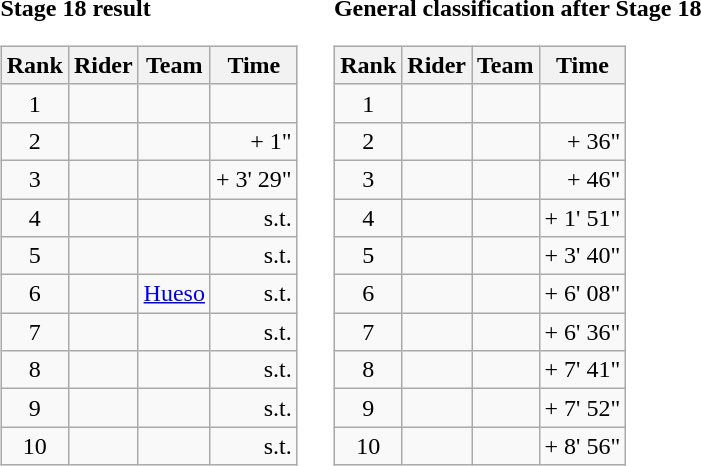<table>
<tr>
<td><strong>Stage 18 result</strong><br><table class="wikitable">
<tr>
<th scope="col">Rank</th>
<th scope="col">Rider</th>
<th scope="col">Team</th>
<th scope="col">Time</th>
</tr>
<tr>
<td style="text-align:center;">1</td>
<td></td>
<td></td>
<td style="text-align:right;"></td>
</tr>
<tr>
<td style="text-align:center;">2</td>
<td></td>
<td></td>
<td style="text-align:right;">+ 1"</td>
</tr>
<tr>
<td style="text-align:center;">3</td>
<td></td>
<td></td>
<td style="text-align:right;">+ 3' 29"</td>
</tr>
<tr>
<td style="text-align:center;">4</td>
<td></td>
<td></td>
<td style="text-align:right;">s.t.</td>
</tr>
<tr>
<td style="text-align:center;">5</td>
<td></td>
<td></td>
<td style="text-align:right;">s.t.</td>
</tr>
<tr>
<td style="text-align:center;">6</td>
<td></td>
<td><a href='#'>Hueso</a></td>
<td style="text-align:right;">s.t.</td>
</tr>
<tr>
<td style="text-align:center;">7</td>
<td></td>
<td></td>
<td style="text-align:right;">s.t.</td>
</tr>
<tr>
<td style="text-align:center;">8</td>
<td></td>
<td></td>
<td style="text-align:right;">s.t.</td>
</tr>
<tr>
<td style="text-align:center;">9</td>
<td></td>
<td></td>
<td style="text-align:right;">s.t.</td>
</tr>
<tr>
<td style="text-align:center;">10</td>
<td></td>
<td></td>
<td style="text-align:right;">s.t.</td>
</tr>
</table>
</td>
<td></td>
<td><strong>General classification after Stage 18</strong><br><table class="wikitable">
<tr>
<th scope="col">Rank</th>
<th scope="col">Rider</th>
<th scope="col">Team</th>
<th scope="col">Time</th>
</tr>
<tr>
<td style="text-align:center;">1</td>
<td></td>
<td></td>
<td style="text-align:right;"></td>
</tr>
<tr>
<td style="text-align:center;">2</td>
<td></td>
<td></td>
<td style="text-align:right;">+ 36"</td>
</tr>
<tr>
<td style="text-align:center;">3</td>
<td></td>
<td></td>
<td style="text-align:right;">+ 46"</td>
</tr>
<tr>
<td style="text-align:center;">4</td>
<td></td>
<td></td>
<td style="text-align:right;">+ 1' 51"</td>
</tr>
<tr>
<td style="text-align:center;">5</td>
<td></td>
<td></td>
<td style="text-align:right;">+ 3' 40"</td>
</tr>
<tr>
<td style="text-align:center;">6</td>
<td></td>
<td></td>
<td style="text-align:right;">+ 6' 08"</td>
</tr>
<tr>
<td style="text-align:center;">7</td>
<td></td>
<td></td>
<td style="text-align:right;">+ 6' 36"</td>
</tr>
<tr>
<td style="text-align:center;">8</td>
<td></td>
<td></td>
<td style="text-align:right;">+ 7' 41"</td>
</tr>
<tr>
<td style="text-align:center;">9</td>
<td></td>
<td></td>
<td style="text-align:right;">+ 7' 52"</td>
</tr>
<tr>
<td style="text-align:center;">10</td>
<td></td>
<td></td>
<td style="text-align:right;">+ 8' 56"</td>
</tr>
</table>
</td>
</tr>
</table>
